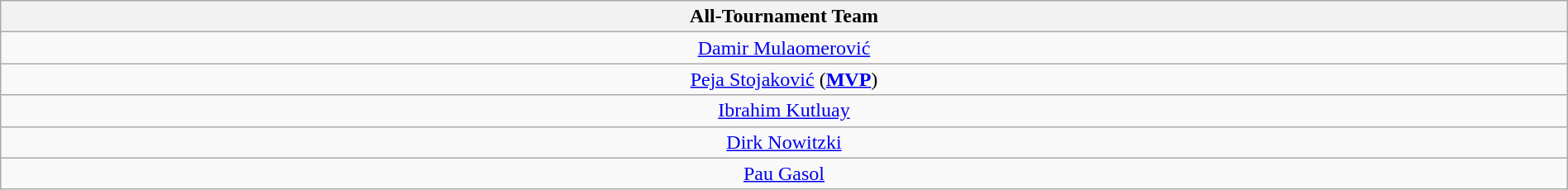<table class="wikitable sortable" style="text-align:center; width: 100%">
<tr>
<th>All-Tournament Team</th>
</tr>
<tr>
<td> <a href='#'>Damir Mulaomerović</a></td>
</tr>
<tr>
<td> <a href='#'>Peja Stojaković</a> (<strong><a href='#'>MVP</a></strong>)</td>
</tr>
<tr>
<td> <a href='#'>Ibrahim Kutluay</a></td>
</tr>
<tr>
<td> <a href='#'>Dirk Nowitzki</a></td>
</tr>
<tr>
<td> <a href='#'>Pau Gasol</a></td>
</tr>
</table>
